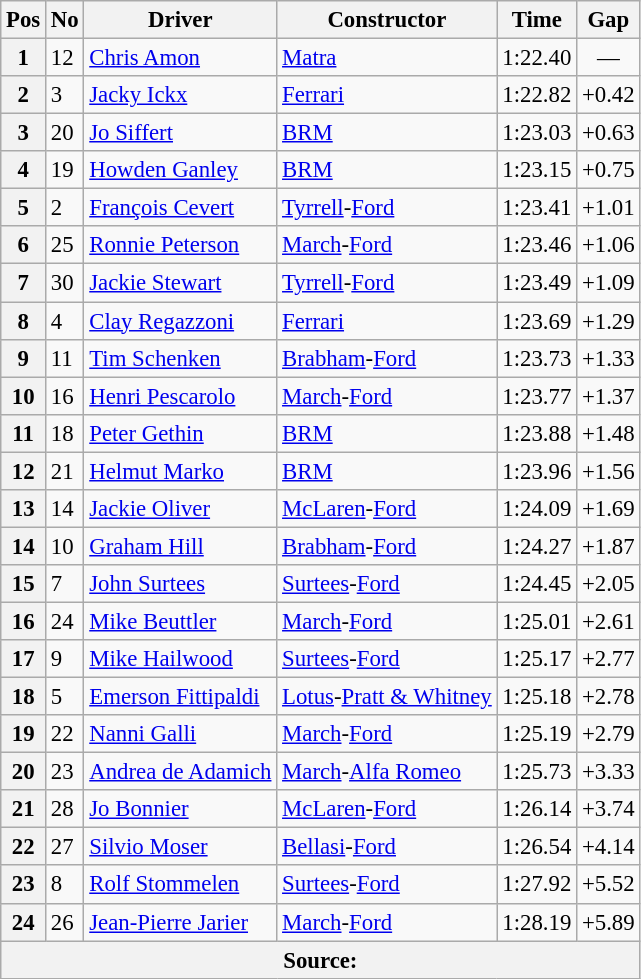<table class="wikitable sortable" style="font-size: 95%">
<tr>
<th>Pos</th>
<th>No</th>
<th>Driver</th>
<th>Constructor</th>
<th>Time</th>
<th>Gap</th>
</tr>
<tr>
<th>1</th>
<td>12</td>
<td> <a href='#'>Chris Amon</a></td>
<td><a href='#'>Matra</a></td>
<td>1:22.40</td>
<td align="center">—</td>
</tr>
<tr>
<th>2</th>
<td>3</td>
<td> <a href='#'>Jacky Ickx</a></td>
<td><a href='#'>Ferrari</a></td>
<td>1:22.82</td>
<td>+0.42</td>
</tr>
<tr>
<th>3</th>
<td>20</td>
<td> <a href='#'>Jo Siffert</a></td>
<td><a href='#'>BRM</a></td>
<td>1:23.03</td>
<td>+0.63</td>
</tr>
<tr>
<th>4</th>
<td>19</td>
<td> <a href='#'>Howden Ganley</a></td>
<td><a href='#'>BRM</a></td>
<td>1:23.15</td>
<td>+0.75</td>
</tr>
<tr>
<th>5</th>
<td>2</td>
<td> <a href='#'>François Cevert</a></td>
<td><a href='#'>Tyrrell</a>-<a href='#'>Ford</a></td>
<td>1:23.41</td>
<td>+1.01</td>
</tr>
<tr>
<th>6</th>
<td>25</td>
<td> <a href='#'>Ronnie Peterson</a></td>
<td><a href='#'>March</a>-<a href='#'>Ford</a></td>
<td>1:23.46</td>
<td>+1.06</td>
</tr>
<tr>
<th>7</th>
<td>30</td>
<td> <a href='#'>Jackie Stewart</a></td>
<td><a href='#'>Tyrrell</a>-<a href='#'>Ford</a></td>
<td>1:23.49</td>
<td>+1.09</td>
</tr>
<tr>
<th>8</th>
<td>4</td>
<td> <a href='#'>Clay Regazzoni</a></td>
<td><a href='#'>Ferrari</a></td>
<td>1:23.69</td>
<td>+1.29</td>
</tr>
<tr>
<th>9</th>
<td>11</td>
<td> <a href='#'>Tim Schenken</a></td>
<td><a href='#'>Brabham</a>-<a href='#'>Ford</a></td>
<td>1:23.73</td>
<td>+1.33</td>
</tr>
<tr>
<th>10</th>
<td>16</td>
<td> <a href='#'>Henri Pescarolo</a></td>
<td><a href='#'>March</a>-<a href='#'>Ford</a></td>
<td>1:23.77</td>
<td>+1.37</td>
</tr>
<tr>
<th>11</th>
<td>18</td>
<td> <a href='#'>Peter Gethin</a></td>
<td><a href='#'>BRM</a></td>
<td>1:23.88</td>
<td>+1.48</td>
</tr>
<tr>
<th>12</th>
<td>21</td>
<td> <a href='#'>Helmut Marko</a></td>
<td><a href='#'>BRM</a></td>
<td>1:23.96</td>
<td>+1.56</td>
</tr>
<tr>
<th>13</th>
<td>14</td>
<td> <a href='#'>Jackie Oliver</a></td>
<td><a href='#'>McLaren</a>-<a href='#'>Ford</a></td>
<td>1:24.09</td>
<td>+1.69</td>
</tr>
<tr>
<th>14</th>
<td>10</td>
<td> <a href='#'>Graham Hill</a></td>
<td><a href='#'>Brabham</a>-<a href='#'>Ford</a></td>
<td>1:24.27</td>
<td>+1.87</td>
</tr>
<tr>
<th>15</th>
<td>7</td>
<td> <a href='#'>John Surtees</a></td>
<td><a href='#'>Surtees</a>-<a href='#'>Ford</a></td>
<td>1:24.45</td>
<td>+2.05</td>
</tr>
<tr>
<th>16</th>
<td>24</td>
<td> <a href='#'>Mike Beuttler</a></td>
<td><a href='#'>March</a>-<a href='#'>Ford</a></td>
<td>1:25.01</td>
<td>+2.61</td>
</tr>
<tr>
<th>17</th>
<td>9</td>
<td> <a href='#'>Mike Hailwood</a></td>
<td><a href='#'>Surtees</a>-<a href='#'>Ford</a></td>
<td>1:25.17</td>
<td>+2.77</td>
</tr>
<tr>
<th>18</th>
<td>5</td>
<td> <a href='#'>Emerson Fittipaldi</a></td>
<td><a href='#'>Lotus</a>-<a href='#'>Pratt & Whitney</a></td>
<td>1:25.18</td>
<td>+2.78</td>
</tr>
<tr>
<th>19</th>
<td>22</td>
<td> <a href='#'>Nanni Galli</a></td>
<td><a href='#'>March</a>-<a href='#'>Ford</a></td>
<td>1:25.19</td>
<td>+2.79</td>
</tr>
<tr>
<th>20</th>
<td>23</td>
<td> <a href='#'>Andrea de Adamich</a></td>
<td><a href='#'>March</a>-<a href='#'>Alfa Romeo</a></td>
<td>1:25.73</td>
<td>+3.33</td>
</tr>
<tr>
<th>21</th>
<td>28</td>
<td> <a href='#'>Jo Bonnier</a></td>
<td><a href='#'>McLaren</a>-<a href='#'>Ford</a></td>
<td>1:26.14</td>
<td>+3.74</td>
</tr>
<tr>
<th>22</th>
<td>27</td>
<td> <a href='#'>Silvio Moser</a></td>
<td><a href='#'>Bellasi</a>-<a href='#'>Ford</a></td>
<td>1:26.54</td>
<td>+4.14</td>
</tr>
<tr>
<th>23</th>
<td>8</td>
<td> <a href='#'>Rolf Stommelen</a></td>
<td><a href='#'>Surtees</a>-<a href='#'>Ford</a></td>
<td>1:27.92</td>
<td>+5.52</td>
</tr>
<tr>
<th>24</th>
<td>26</td>
<td> <a href='#'>Jean-Pierre Jarier</a></td>
<td><a href='#'>March</a>-<a href='#'>Ford</a></td>
<td>1:28.19</td>
<td>+5.89</td>
</tr>
<tr>
<th colspan=6>Source:</th>
</tr>
</table>
